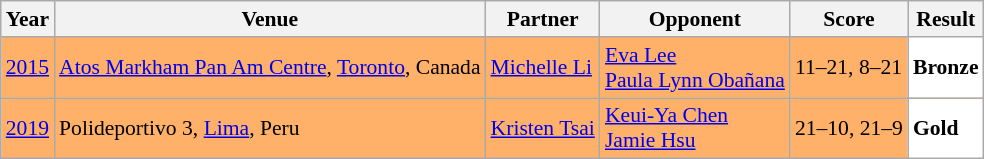<table class="sortable wikitable" style="font-size: 90%;">
<tr>
<th>Year</th>
<th>Venue</th>
<th>Partner</th>
<th>Opponent</th>
<th>Score</th>
<th>Result</th>
</tr>
<tr style="background:#FFB069">
<td align="center"><a href='#'>2015</a></td>
<td align="left"><a href='#'>Atos Markham Pan Am Centre</a>, <a href='#'>Toronto</a>, Canada</td>
<td align="left"> <a href='#'>Michelle Li</a></td>
<td align="left"> <a href='#'>Eva Lee</a><br> <a href='#'>Paula Lynn Obañana</a></td>
<td align="left">11–21, 8–21</td>
<td style="text-align:left; background:white"> <strong>Bronze</strong></td>
</tr>
<tr style="background:#FFB069">
<td align="center"><a href='#'>2019</a></td>
<td align="left">Polideportivo 3, <a href='#'>Lima</a>, Peru</td>
<td align="left"> <a href='#'>Kristen Tsai</a></td>
<td align="left"> <a href='#'>Keui-Ya Chen</a><br> <a href='#'>Jamie Hsu</a></td>
<td align="left">21–10, 21–9</td>
<td style="text-align:left; background:white"> <strong>Gold</strong></td>
</tr>
</table>
